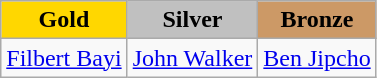<table class="wikitable">
<tr>
<th scope=col style="background-color:gold;">Gold</th>
<th scope=col style="background-color:silver;">Silver</th>
<th scope=col style="background-color:#cc9966;">Bronze</th>
</tr>
<tr>
<td><a href='#'>Filbert Bayi</a><br><em></em></td>
<td><a href='#'>John Walker</a><br><em></em></td>
<td><a href='#'>Ben Jipcho</a><br><em></em></td>
</tr>
</table>
